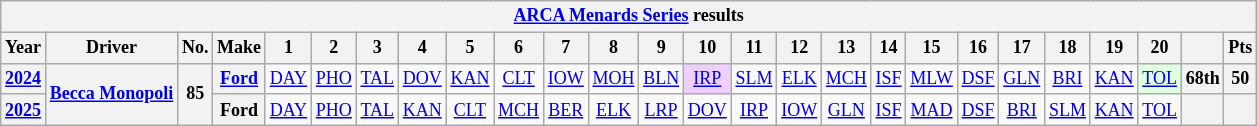<table class="wikitable" style="text-align:center; font-size:75%">
<tr>
<th colspan="27"><a href='#'>ARCA Menards Series</a> results</th>
</tr>
<tr>
<th>Year</th>
<th>Driver</th>
<th>No.</th>
<th>Make</th>
<th>1</th>
<th>2</th>
<th>3</th>
<th>4</th>
<th>5</th>
<th>6</th>
<th>7</th>
<th>8</th>
<th>9</th>
<th>10</th>
<th>11</th>
<th>12</th>
<th>13</th>
<th>14</th>
<th>15</th>
<th>16</th>
<th>17</th>
<th>18</th>
<th>19</th>
<th>20</th>
<th></th>
<th>Pts</th>
</tr>
<tr>
<th><a href='#'>2024</a></th>
<th rowspan=2><a href='#'>Becca Monopoli</a></th>
<th rowspan=2>85</th>
<th><a href='#'>Ford</a></th>
<td><a href='#'>DAY</a></td>
<td><a href='#'>PHO</a></td>
<td><a href='#'>TAL</a></td>
<td><a href='#'>DOV</a></td>
<td><a href='#'>KAN</a></td>
<td><a href='#'>CLT</a></td>
<td><a href='#'>IOW</a></td>
<td><a href='#'>MOH</a></td>
<td><a href='#'>BLN</a></td>
<td style="background:#EFCFFF;"><a href='#'>IRP</a><br></td>
<td><a href='#'>SLM</a></td>
<td><a href='#'>ELK</a></td>
<td><a href='#'>MCH</a></td>
<td><a href='#'>ISF</a></td>
<td><a href='#'>MLW</a></td>
<td><a href='#'>DSF</a></td>
<td><a href='#'>GLN</a></td>
<td><a href='#'>BRI</a></td>
<td><a href='#'>KAN</a></td>
<td style="background:#DFFFDF;"><a href='#'>TOL</a><br></td>
<th>68th</th>
<th>50</th>
</tr>
<tr>
<th><a href='#'>2025</a></th>
<th>Ford</th>
<td><a href='#'>DAY</a></td>
<td><a href='#'>PHO</a></td>
<td><a href='#'>TAL</a></td>
<td><a href='#'>KAN</a></td>
<td><a href='#'>CLT</a></td>
<td><a href='#'>MCH</a></td>
<td><a href='#'>BER</a></td>
<td><a href='#'>ELK</a></td>
<td><a href='#'>LRP</a></td>
<td><a href='#'>DOV</a></td>
<td><a href='#'>IRP</a></td>
<td><a href='#'>IOW</a></td>
<td><a href='#'>GLN</a></td>
<td><a href='#'>ISF</a></td>
<td><a href='#'>MAD</a></td>
<td><a href='#'>DSF</a></td>
<td><a href='#'>BRI</a></td>
<td><a href='#'>SLM</a></td>
<td><a href='#'>KAN</a></td>
<td><a href='#'>TOL</a></td>
<th></th>
<th></th>
</tr>
</table>
